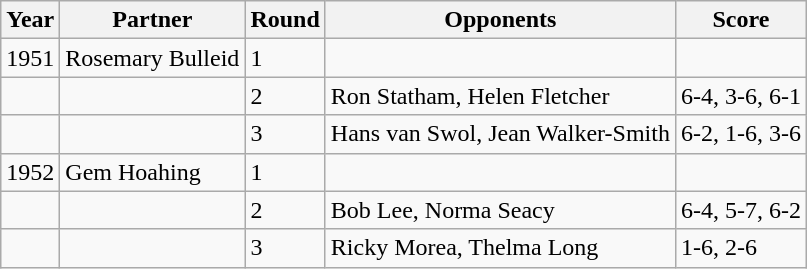<table class="wikitable">
<tr>
<th>Year</th>
<th>Partner</th>
<th>Round</th>
<th>Opponents</th>
<th>Score</th>
</tr>
<tr>
<td>1951</td>
<td>Rosemary Bulleid</td>
<td>1</td>
<td></td>
<td></td>
</tr>
<tr>
<td></td>
<td></td>
<td>2</td>
<td>Ron Statham, Helen Fletcher</td>
<td>6-4, 3-6, 6-1</td>
</tr>
<tr>
<td></td>
<td></td>
<td>3</td>
<td>Hans van Swol, Jean Walker-Smith</td>
<td>6-2, 1-6, 3-6</td>
</tr>
<tr>
<td>1952</td>
<td>Gem Hoahing</td>
<td>1</td>
<td></td>
<td></td>
</tr>
<tr>
<td></td>
<td></td>
<td>2</td>
<td>Bob Lee, Norma Seacy</td>
<td>6-4, 5-7, 6-2</td>
</tr>
<tr>
<td></td>
<td></td>
<td>3</td>
<td>Ricky Morea, Thelma Long</td>
<td>1-6, 2-6</td>
</tr>
</table>
